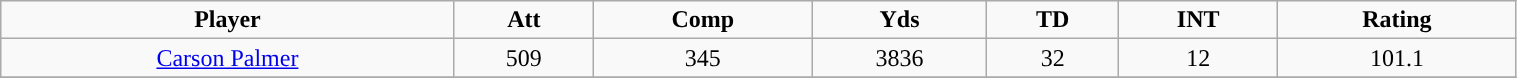<table class="wikitable" width="80%">
<tr align="center">
<td><strong>Player</strong></td>
<td><strong>Att</strong></td>
<td><strong>Comp</strong></td>
<td><strong>Yds</strong></td>
<td><strong>TD</strong></td>
<td><strong>INT</strong></td>
<td><strong>Rating</strong></td>
</tr>
<tr align="center" bgcolor="">
<td><a href='#'>Carson Palmer</a></td>
<td>509</td>
<td>345</td>
<td>3836</td>
<td>32</td>
<td>12</td>
<td>101.1</td>
</tr>
<tr align="center" bgcolor="">
</tr>
</table>
